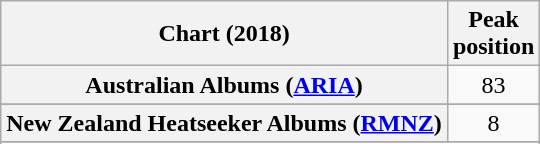<table class="wikitable sortable plainrowheaders" style="text-align:center">
<tr>
<th scope="col">Chart (2018)</th>
<th scope="col">Peak<br> position</th>
</tr>
<tr>
<th scope="row">Australian Albums (<a href='#'>ARIA</a>)</th>
<td>83</td>
</tr>
<tr>
</tr>
<tr>
</tr>
<tr>
</tr>
<tr>
</tr>
<tr>
</tr>
<tr>
</tr>
<tr>
<th scope="row">New Zealand Heatseeker Albums (<a href='#'>RMNZ</a>)</th>
<td>8</td>
</tr>
<tr>
</tr>
<tr>
</tr>
<tr>
</tr>
</table>
